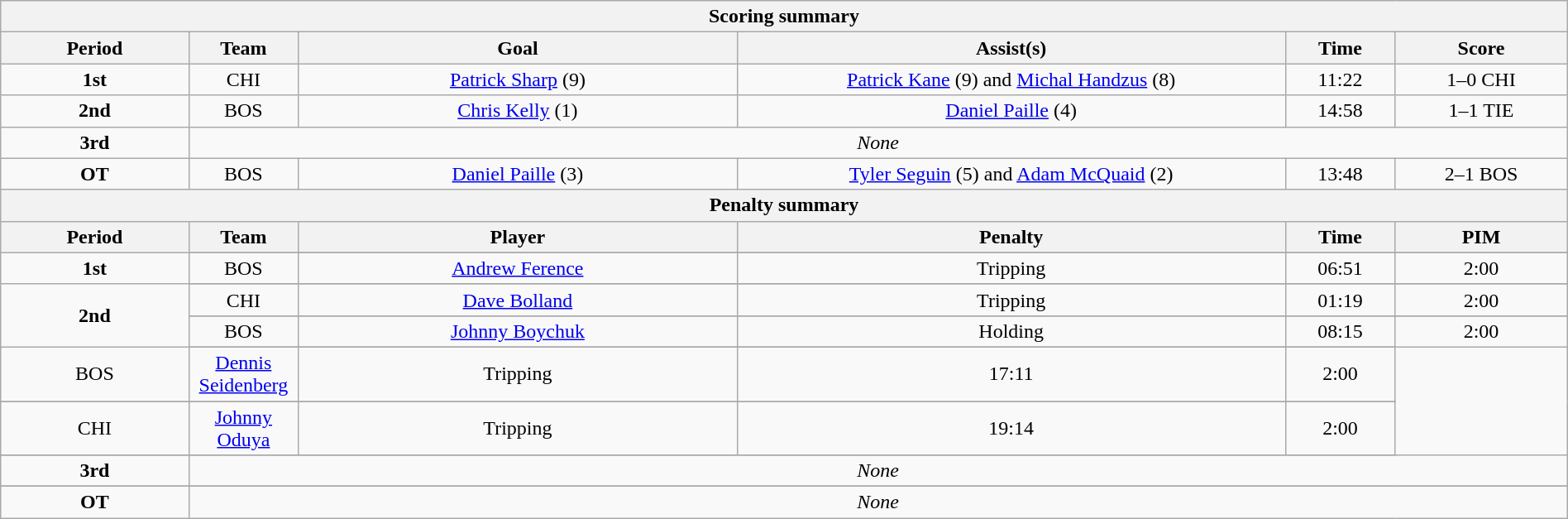<table style="width:100%;" class="wikitable">
<tr>
<th colspan=6>Scoring summary</th>
</tr>
<tr>
<th style="width:12%;">Period</th>
<th style="width:7%;">Team</th>
<th style="width:28%;">Goal</th>
<th style="width:35%;">Assist(s)</th>
<th style="width:7%;">Time</th>
<th style="width:11%;">Score</th>
</tr>
<tr style="text-align:center;">
<td style="text-align:center;"><strong>1st</strong></td>
<td align=center>CHI</td>
<td><a href='#'>Patrick Sharp</a> (9)</td>
<td><a href='#'>Patrick Kane</a> (9) and <a href='#'>Michal Handzus</a> (8)</td>
<td align=center>11:22</td>
<td align=center>1–0 CHI</td>
</tr>
<tr style="text-align:center;">
<td style="text-align:center;"><strong>2nd</strong></td>
<td align=center>BOS</td>
<td><a href='#'>Chris Kelly</a> (1)</td>
<td><a href='#'>Daniel Paille</a> (4)</td>
<td align=center>14:58</td>
<td align=center>1–1 TIE</td>
</tr>
<tr style="text-align:center;">
<td><strong>3rd</strong></td>
<td colspan="5"><em>None</em></td>
</tr>
<tr style="text-align:center;">
<td style="text-align:center;"><strong>OT</strong></td>
<td align=center>BOS</td>
<td><a href='#'>Daniel Paille</a> (3)</td>
<td><a href='#'>Tyler Seguin</a> (5) and <a href='#'>Adam McQuaid</a> (2)</td>
<td align=center>13:48</td>
<td align=center>2–1 BOS</td>
</tr>
<tr>
<th colspan=6>Penalty summary</th>
</tr>
<tr>
<th style="width:12%;">Period</th>
<th style="width:7%;">Team</th>
<th style="width:28%;">Player</th>
<th style="width:35%;">Penalty</th>
<th style="width:7%;">Time</th>
<th style="width:11%;">PIM</th>
</tr>
<tr>
<td style="text-align:center;" rowspan="2"><strong>1st</strong></td>
</tr>
<tr style="text-align:center;">
<td align=center>BOS</td>
<td><a href='#'>Andrew Ference</a></td>
<td>Tripping</td>
<td align=center>06:51</td>
<td align=center>2:00</td>
</tr>
<tr>
<td style="text-align:center;" rowspan="5"><strong>2nd</strong></td>
</tr>
<tr style="text-align:center;">
<td align=center>CHI</td>
<td><a href='#'>Dave Bolland</a></td>
<td>Tripping</td>
<td align=center>01:19</td>
<td align=center>2:00</td>
</tr>
<tr>
</tr>
<tr style="text-align:center;">
<td align=center>BOS</td>
<td><a href='#'>Johnny Boychuk</a></td>
<td>Holding</td>
<td align=center>08:15</td>
<td align=center>2:00</td>
</tr>
<tr>
</tr>
<tr style="text-align:center;">
<td align=center>BOS</td>
<td><a href='#'>Dennis Seidenberg</a></td>
<td>Tripping</td>
<td align=center>17:11</td>
<td align=center>2:00</td>
</tr>
<tr>
</tr>
<tr style="text-align:center;">
<td align=center>CHI</td>
<td><a href='#'>Johnny Oduya</a></td>
<td>Tripping</td>
<td align=center>19:14</td>
<td align=center>2:00</td>
</tr>
<tr>
</tr>
<tr style="text-align:center;">
<td><strong>3rd</strong></td>
<td colspan="5"><em>None</em></td>
</tr>
<tr>
</tr>
<tr style="text-align:center;">
<td><strong>OT</strong></td>
<td colspan="5"><em>None</em></td>
</tr>
</table>
